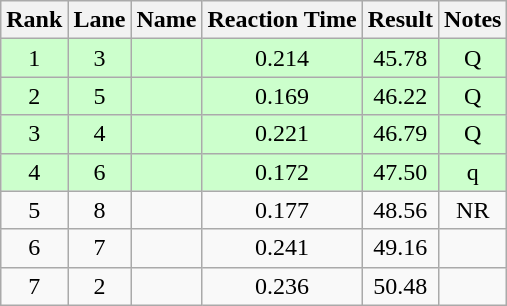<table class="wikitable" style="text-align:center">
<tr>
<th>Rank</th>
<th>Lane</th>
<th>Name</th>
<th>Reaction Time</th>
<th>Result</th>
<th>Notes</th>
</tr>
<tr bgcolor=ccffcc>
<td>1</td>
<td>3</td>
<td align="left"></td>
<td>0.214</td>
<td>45.78</td>
<td>Q</td>
</tr>
<tr bgcolor=ccffcc>
<td>2</td>
<td>5</td>
<td align="left"></td>
<td>0.169</td>
<td>46.22</td>
<td>Q</td>
</tr>
<tr bgcolor=ccffcc>
<td>3</td>
<td>4</td>
<td align="left"></td>
<td>0.221</td>
<td>46.79</td>
<td>Q</td>
</tr>
<tr bgcolor=ccffcc>
<td>4</td>
<td>6</td>
<td align="left"></td>
<td>0.172</td>
<td>47.50</td>
<td>q</td>
</tr>
<tr>
<td>5</td>
<td>8</td>
<td align="left"></td>
<td>0.177</td>
<td>48.56</td>
<td>NR</td>
</tr>
<tr>
<td>6</td>
<td>7</td>
<td align="left"></td>
<td>0.241</td>
<td>49.16</td>
<td></td>
</tr>
<tr>
<td>7</td>
<td>2</td>
<td align="left"></td>
<td>0.236</td>
<td>50.48</td>
<td></td>
</tr>
</table>
